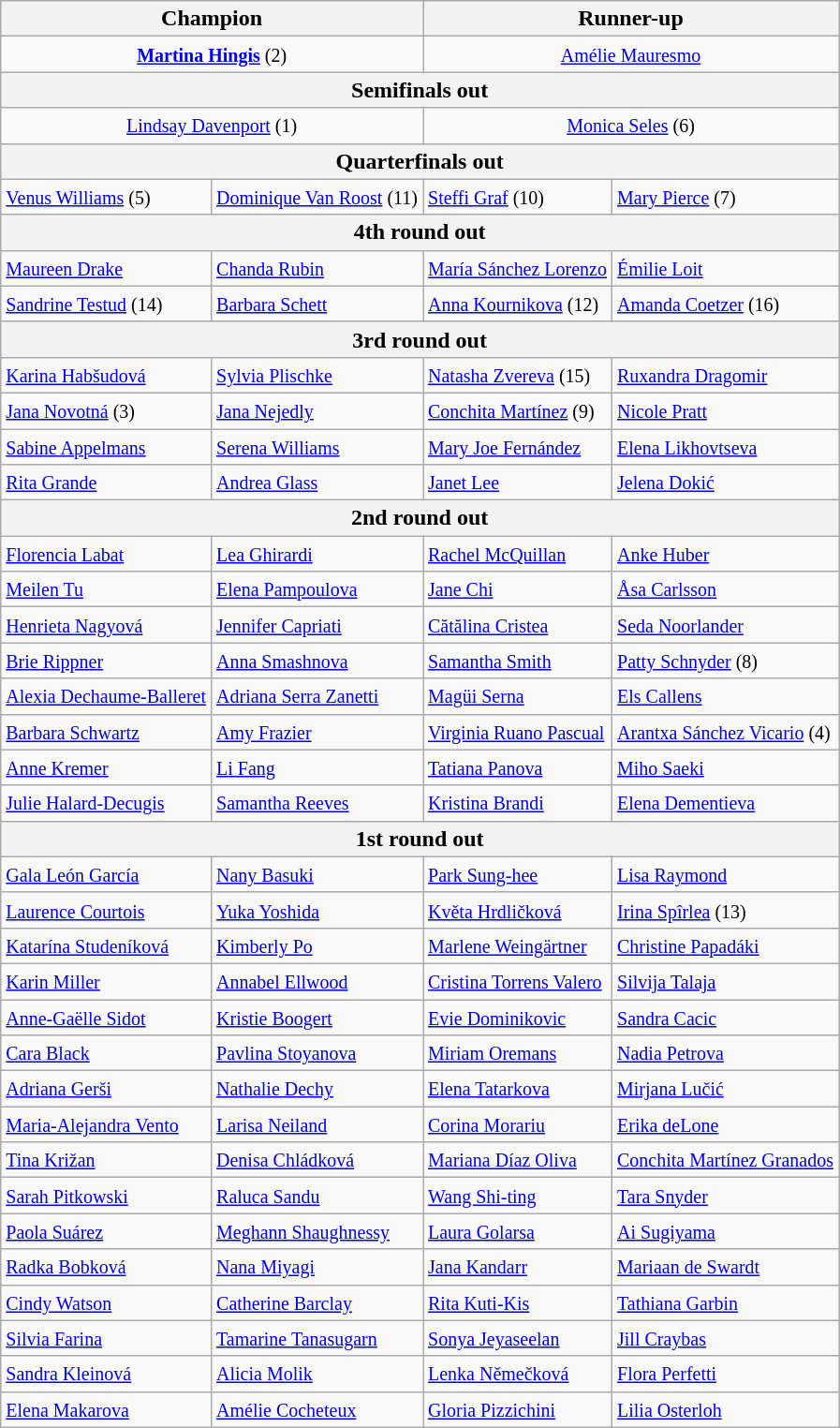<table class="wikitable collapsible collapsed">
<tr>
<th colspan="2"><strong>Champion</strong></th>
<th colspan="2">Runner-up</th>
</tr>
<tr>
<td style="text-align:center;" colspan="2"><small> <strong><a href='#'>Martina Hingis</a></strong> (2)</small></td>
<td style="text-align:center;" colspan="2"><small> <a href='#'>Amélie Mauresmo</a> </small></td>
</tr>
<tr>
<th colspan="4">Semifinals out</th>
</tr>
<tr>
<td style="text-align:center;" colspan="2"><small> <a href='#'>Lindsay Davenport</a> (1)</small></td>
<td style="text-align:center;" colspan="2"><small> <a href='#'>Monica Seles</a> (6)</small></td>
</tr>
<tr>
<th colspan="4">Quarterfinals out</th>
</tr>
<tr>
<td><small> <a href='#'>Venus Williams</a> (5)</small></td>
<td><small> <a href='#'>Dominique Van Roost</a> (11)</small></td>
<td><small> <a href='#'>Steffi Graf</a> (10)</small></td>
<td><small> <a href='#'>Mary Pierce</a> (7)</small></td>
</tr>
<tr>
<th colspan="4">4th round out</th>
</tr>
<tr>
<td><small> <a href='#'>Maureen Drake</a> </small></td>
<td><small> <a href='#'>Chanda Rubin</a> </small></td>
<td><small> <a href='#'>María Sánchez Lorenzo</a> </small></td>
<td><small> <a href='#'>Émilie Loit</a> </small></td>
</tr>
<tr>
<td><small> <a href='#'>Sandrine Testud</a> (14)</small></td>
<td><small> <a href='#'>Barbara Schett</a> </small></td>
<td><small> <a href='#'>Anna Kournikova</a> (12)</small></td>
<td><small> <a href='#'>Amanda Coetzer</a> (16)</small></td>
</tr>
<tr>
<th colspan="4">3rd round out</th>
</tr>
<tr>
<td><small> <a href='#'>Karina Habšudová</a> </small></td>
<td><small> <a href='#'>Sylvia Plischke</a> </small></td>
<td><small> <a href='#'>Natasha Zvereva</a> (15)</small></td>
<td><small> <a href='#'>Ruxandra Dragomir</a> </small></td>
</tr>
<tr>
<td><small> <a href='#'>Jana Novotná</a> (3)</small></td>
<td><small> <a href='#'>Jana Nejedly</a> </small></td>
<td><small> <a href='#'>Conchita Martínez</a> (9)</small></td>
<td><small> <a href='#'>Nicole Pratt</a></small></td>
</tr>
<tr>
<td><small> <a href='#'>Sabine Appelmans</a> </small></td>
<td><small> <a href='#'>Serena Williams</a> </small></td>
<td><small> <a href='#'>Mary Joe Fernández</a> </small></td>
<td><small> <a href='#'>Elena Likhovtseva</a> </small></td>
</tr>
<tr>
<td><small> <a href='#'>Rita Grande</a> </small></td>
<td><small> <a href='#'>Andrea Glass</a> </small></td>
<td><small> <a href='#'>Janet Lee</a> </small></td>
<td><small> <a href='#'>Jelena Dokić</a> </small></td>
</tr>
<tr>
<th colspan="4">2nd round out</th>
</tr>
<tr>
<td><small> <a href='#'>Florencia Labat</a> </small></td>
<td><small> <a href='#'>Lea Ghirardi</a> </small></td>
<td><small> <a href='#'>Rachel McQuillan</a> </small></td>
<td><small> <a href='#'>Anke Huber</a> </small></td>
</tr>
<tr>
<td><small> <a href='#'>Meilen Tu</a> </small></td>
<td><small> <a href='#'>Elena Pampoulova</a> </small></td>
<td><small> <a href='#'>Jane Chi</a> </small></td>
<td><small> <a href='#'>Åsa Carlsson</a> </small></td>
</tr>
<tr>
<td><small> <a href='#'>Henrieta Nagyová</a> </small></td>
<td><small> <a href='#'>Jennifer Capriati</a> </small></td>
<td><small> <a href='#'>Cătălina Cristea</a> </small></td>
<td><small> <a href='#'>Seda Noorlander</a> </small></td>
</tr>
<tr>
<td><small> <a href='#'>Brie Rippner</a> </small></td>
<td><small> <a href='#'>Anna Smashnova</a> </small></td>
<td><small> <a href='#'>Samantha Smith</a> </small></td>
<td><small> <a href='#'>Patty Schnyder</a> (8)</small></td>
</tr>
<tr>
<td><small> <a href='#'>Alexia Dechaume-Balleret</a> </small></td>
<td><small> <a href='#'>Adriana Serra Zanetti</a> </small></td>
<td><small> <a href='#'>Magüi Serna</a> </small></td>
<td><small> <a href='#'>Els Callens</a> </small></td>
</tr>
<tr>
<td><small> <a href='#'>Barbara Schwartz</a> </small></td>
<td><small> <a href='#'>Amy Frazier</a> </small></td>
<td><small> <a href='#'>Virginia Ruano Pascual</a> </small></td>
<td><small> <a href='#'>Arantxa Sánchez Vicario</a> (4)</small></td>
</tr>
<tr>
<td><small> <a href='#'>Anne Kremer</a> </small></td>
<td><small> <a href='#'>Li Fang</a> </small></td>
<td><small> <a href='#'>Tatiana Panova</a> </small></td>
<td><small> <a href='#'>Miho Saeki</a> </small></td>
</tr>
<tr>
<td><small> <a href='#'>Julie Halard-Decugis</a> </small></td>
<td><small> <a href='#'>Samantha Reeves</a> </small></td>
<td><small> <a href='#'>Kristina Brandi</a> </small></td>
<td><small> <a href='#'>Elena Dementieva</a> </small></td>
</tr>
<tr>
<th colspan="4">1st round out</th>
</tr>
<tr>
<td><small> <a href='#'>Gala León García</a> </small></td>
<td><small> <a href='#'>Nany Basuki</a> </small></td>
<td><small> <a href='#'>Park Sung-hee</a> </small></td>
<td><small> <a href='#'>Lisa Raymond</a> </small></td>
</tr>
<tr>
<td><small> <a href='#'>Laurence Courtois</a> </small></td>
<td><small> <a href='#'>Yuka Yoshida</a> </small></td>
<td><small> <a href='#'>Květa Hrdličková</a> </small></td>
<td><small> <a href='#'>Irina Spîrlea</a> (13)</small></td>
</tr>
<tr>
<td><small> <a href='#'>Katarína Studeníková</a> </small></td>
<td><small> <a href='#'>Kimberly Po</a> </small></td>
<td><small> <a href='#'>Marlene Weingärtner</a> </small></td>
<td><small> <a href='#'>Christine Papadáki</a> </small></td>
</tr>
<tr>
<td><small> <a href='#'>Karin Miller</a> </small></td>
<td><small> <a href='#'>Annabel Ellwood</a> </small></td>
<td><small> <a href='#'>Cristina Torrens Valero</a> </small></td>
<td><small> <a href='#'>Silvija Talaja</a> </small></td>
</tr>
<tr>
<td><small> <a href='#'>Anne-Gaëlle Sidot</a> </small></td>
<td><small> <a href='#'>Kristie Boogert</a> </small></td>
<td><small> <a href='#'>Evie Dominikovic</a> </small></td>
<td><small> <a href='#'>Sandra Cacic</a> </small></td>
</tr>
<tr>
<td><small> <a href='#'>Cara Black</a> </small></td>
<td><small> <a href='#'>Pavlina Stoyanova</a> </small></td>
<td><small> <a href='#'>Miriam Oremans</a> </small></td>
<td><small> <a href='#'>Nadia Petrova</a> </small></td>
</tr>
<tr>
<td><small> <a href='#'>Adriana Gerši</a> </small></td>
<td><small> <a href='#'>Nathalie Dechy</a> </small></td>
<td><small> <a href='#'>Elena Tatarkova</a> </small></td>
<td><small> <a href='#'>Mirjana Lučić</a> </small></td>
</tr>
<tr>
<td><small> <a href='#'>Maria-Alejandra Vento</a> </small></td>
<td><small> <a href='#'>Larisa Neiland</a> </small></td>
<td><small> <a href='#'>Corina Morariu</a> </small></td>
<td><small> <a href='#'>Erika deLone</a> </small></td>
</tr>
<tr>
<td><small> <a href='#'>Tina Križan</a> </small></td>
<td><small> <a href='#'>Denisa Chládková</a> </small></td>
<td><small> <a href='#'>Mariana Díaz Oliva</a> </small></td>
<td><small> <a href='#'>Conchita Martínez Granados</a> </small></td>
</tr>
<tr>
<td><small> <a href='#'>Sarah Pitkowski</a> </small></td>
<td><small> <a href='#'>Raluca Sandu</a> </small></td>
<td><small> <a href='#'>Wang Shi-ting</a> </small></td>
<td><small> <a href='#'>Tara Snyder</a> </small></td>
</tr>
<tr>
<td><small> <a href='#'>Paola Suárez</a> </small></td>
<td><small> <a href='#'>Meghann Shaughnessy</a> </small></td>
<td><small> <a href='#'>Laura Golarsa</a> </small></td>
<td><small> <a href='#'>Ai Sugiyama</a> </small></td>
</tr>
<tr>
<td><small> <a href='#'>Radka Bobková</a> </small></td>
<td><small> <a href='#'>Nana Miyagi</a> </small></td>
<td><small> <a href='#'>Jana Kandarr</a> </small></td>
<td><small> <a href='#'>Mariaan de Swardt</a> </small></td>
</tr>
<tr>
<td><small> <a href='#'>Cindy Watson</a> </small></td>
<td><small> <a href='#'>Catherine Barclay</a> </small></td>
<td><small> <a href='#'>Rita Kuti-Kis</a> </small></td>
<td><small> <a href='#'>Tathiana Garbin</a> </small></td>
</tr>
<tr>
<td><small> <a href='#'>Silvia Farina</a> </small></td>
<td><small> <a href='#'>Tamarine Tanasugarn</a> </small></td>
<td><small> <a href='#'>Sonya Jeyaseelan</a> </small></td>
<td><small> <a href='#'>Jill Craybas</a> </small></td>
</tr>
<tr>
<td><small> <a href='#'>Sandra Kleinová</a> </small></td>
<td><small> <a href='#'>Alicia Molik</a> </small></td>
<td><small> <a href='#'>Lenka Němečková</a> </small></td>
<td><small> <a href='#'>Flora Perfetti</a> </small></td>
</tr>
<tr>
<td><small> <a href='#'>Elena Makarova</a> </small></td>
<td><small> <a href='#'>Amélie Cocheteux</a> </small></td>
<td><small> <a href='#'>Gloria Pizzichini</a> </small></td>
<td><small> <a href='#'>Lilia Osterloh</a> </small></td>
</tr>
</table>
